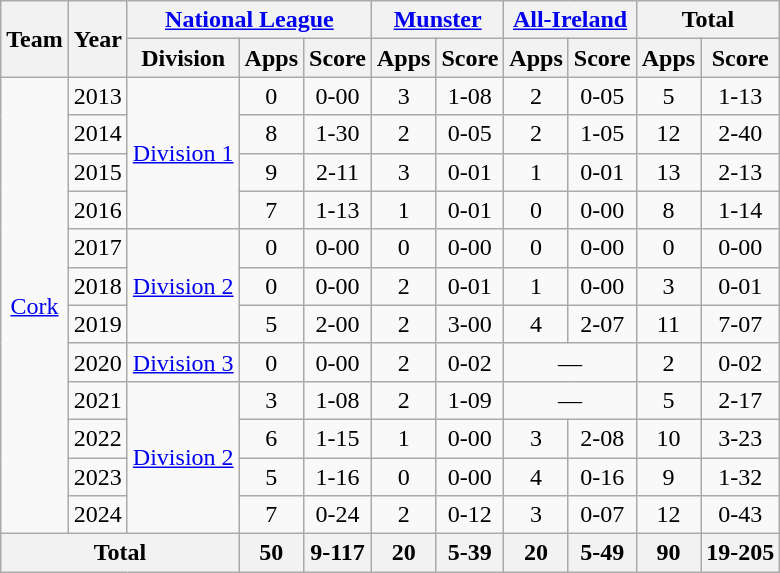<table class="wikitable" style="text-align:center">
<tr>
<th rowspan="2">Team</th>
<th rowspan="2">Year</th>
<th colspan="3"><a href='#'>National League</a></th>
<th colspan="2"><a href='#'>Munster</a></th>
<th colspan="2"><a href='#'>All-Ireland</a></th>
<th colspan="2">Total</th>
</tr>
<tr>
<th>Division</th>
<th>Apps</th>
<th>Score</th>
<th>Apps</th>
<th>Score</th>
<th>Apps</th>
<th>Score</th>
<th>Apps</th>
<th>Score</th>
</tr>
<tr>
<td rowspan="12"><a href='#'>Cork</a></td>
<td>2013</td>
<td rowspan="4"><a href='#'>Division 1</a></td>
<td>0</td>
<td>0-00</td>
<td>3</td>
<td>1-08</td>
<td>2</td>
<td>0-05</td>
<td>5</td>
<td>1-13</td>
</tr>
<tr>
<td>2014</td>
<td>8</td>
<td>1-30</td>
<td>2</td>
<td>0-05</td>
<td>2</td>
<td>1-05</td>
<td>12</td>
<td>2-40</td>
</tr>
<tr>
<td>2015</td>
<td>9</td>
<td>2-11</td>
<td>3</td>
<td>0-01</td>
<td>1</td>
<td>0-01</td>
<td>13</td>
<td>2-13</td>
</tr>
<tr>
<td>2016</td>
<td>7</td>
<td>1-13</td>
<td>1</td>
<td>0-01</td>
<td>0</td>
<td>0-00</td>
<td>8</td>
<td>1-14</td>
</tr>
<tr>
<td>2017</td>
<td rowspan="3"><a href='#'>Division 2</a></td>
<td>0</td>
<td>0-00</td>
<td>0</td>
<td>0-00</td>
<td>0</td>
<td>0-00</td>
<td>0</td>
<td>0-00</td>
</tr>
<tr>
<td>2018</td>
<td>0</td>
<td>0-00</td>
<td>2</td>
<td>0-01</td>
<td>1</td>
<td>0-00</td>
<td>3</td>
<td>0-01</td>
</tr>
<tr>
<td>2019</td>
<td>5</td>
<td>2-00</td>
<td>2</td>
<td>3-00</td>
<td>4</td>
<td>2-07</td>
<td>11</td>
<td>7-07</td>
</tr>
<tr>
<td>2020</td>
<td rowspan="1"><a href='#'>Division 3</a></td>
<td>0</td>
<td>0-00</td>
<td>2</td>
<td>0-02</td>
<td colspan=2>—</td>
<td>2</td>
<td>0-02</td>
</tr>
<tr>
<td>2021</td>
<td rowspan="4"><a href='#'>Division 2</a></td>
<td>3</td>
<td>1-08</td>
<td>2</td>
<td>1-09</td>
<td colspan=2>—</td>
<td>5</td>
<td>2-17</td>
</tr>
<tr>
<td>2022</td>
<td>6</td>
<td>1-15</td>
<td>1</td>
<td>0-00</td>
<td>3</td>
<td>2-08</td>
<td>10</td>
<td>3-23</td>
</tr>
<tr>
<td>2023</td>
<td>5</td>
<td>1-16</td>
<td>0</td>
<td>0-00</td>
<td>4</td>
<td>0-16</td>
<td>9</td>
<td>1-32</td>
</tr>
<tr>
<td>2024</td>
<td>7</td>
<td>0-24</td>
<td>2</td>
<td>0-12</td>
<td>3</td>
<td>0-07</td>
<td>12</td>
<td>0-43</td>
</tr>
<tr>
<th colspan="3">Total</th>
<th>50</th>
<th>9-117</th>
<th>20</th>
<th>5-39</th>
<th>20</th>
<th>5-49</th>
<th>90</th>
<th>19-205</th>
</tr>
</table>
